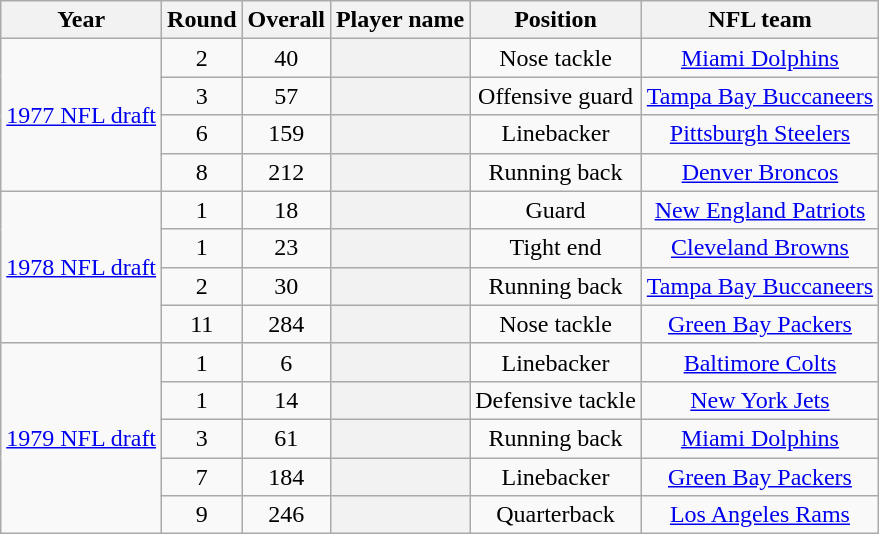<table class="wikitable sortable" style="text-align:center">
<tr>
<th scope="col">Year</th>
<th scope="col">Round</th>
<th scope="col">Overall</th>
<th scope="col">Player name</th>
<th scope="col">Position</th>
<th scope="col">NFL team</th>
</tr>
<tr>
<td rowspan=4><a href='#'>1977 NFL draft</a><br></td>
<td>2</td>
<td>40</td>
<th></th>
<td>Nose tackle</td>
<td><a href='#'>Miami Dolphins</a></td>
</tr>
<tr>
<td>3</td>
<td>57</td>
<th></th>
<td>Offensive guard</td>
<td><a href='#'>Tampa Bay Buccaneers</a></td>
</tr>
<tr>
<td>6</td>
<td>159</td>
<th></th>
<td>Linebacker</td>
<td><a href='#'>Pittsburgh Steelers</a></td>
</tr>
<tr>
<td>8</td>
<td>212</td>
<th></th>
<td>Running back</td>
<td><a href='#'>Denver Broncos</a></td>
</tr>
<tr>
<td rowspan=4><a href='#'>1978 NFL draft</a><br></td>
<td>1</td>
<td>18</td>
<th></th>
<td>Guard</td>
<td><a href='#'>New England Patriots</a></td>
</tr>
<tr>
<td>1</td>
<td>23</td>
<th></th>
<td>Tight end</td>
<td><a href='#'>Cleveland Browns</a></td>
</tr>
<tr>
<td>2</td>
<td>30</td>
<th></th>
<td>Running back</td>
<td><a href='#'>Tampa Bay Buccaneers</a></td>
</tr>
<tr>
<td>11</td>
<td>284</td>
<th></th>
<td>Nose tackle</td>
<td><a href='#'>Green Bay Packers</a></td>
</tr>
<tr>
<td rowspan=5><a href='#'>1979 NFL draft</a><br></td>
<td>1</td>
<td>6</td>
<th></th>
<td>Linebacker</td>
<td><a href='#'>Baltimore Colts</a></td>
</tr>
<tr>
<td>1</td>
<td>14</td>
<th></th>
<td>Defensive tackle</td>
<td><a href='#'>New York Jets</a></td>
</tr>
<tr>
<td>3</td>
<td>61</td>
<th></th>
<td>Running back</td>
<td><a href='#'>Miami Dolphins</a></td>
</tr>
<tr>
<td>7</td>
<td>184</td>
<th></th>
<td>Linebacker</td>
<td><a href='#'>Green Bay Packers</a></td>
</tr>
<tr>
<td>9</td>
<td>246</td>
<th></th>
<td>Quarterback</td>
<td><a href='#'>Los Angeles Rams</a></td>
</tr>
</table>
